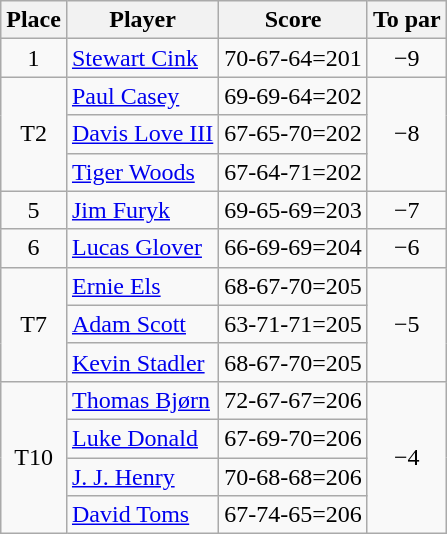<table class="wikitable">
<tr>
<th>Place</th>
<th>Player</th>
<th>Score</th>
<th>To par</th>
</tr>
<tr>
<td align=center>1</td>
<td> <a href='#'>Stewart Cink</a></td>
<td align=center>70-67-64=201</td>
<td align=center>−9</td>
</tr>
<tr>
<td rowspan="3" align=center>T2</td>
<td> <a href='#'>Paul Casey</a></td>
<td align=center>69-69-64=202</td>
<td rowspan="3" align=center>−8</td>
</tr>
<tr>
<td> <a href='#'>Davis Love III</a></td>
<td align=center>67-65-70=202</td>
</tr>
<tr>
<td> <a href='#'>Tiger Woods</a></td>
<td align=center>67-64-71=202</td>
</tr>
<tr>
<td align=center>5</td>
<td> <a href='#'>Jim Furyk</a></td>
<td align=center>69-65-69=203</td>
<td align=center>−7</td>
</tr>
<tr>
<td align=center>6</td>
<td> <a href='#'>Lucas Glover</a></td>
<td align=center>66-69-69=204</td>
<td align=center>−6</td>
</tr>
<tr>
<td rowspan="3" align=center>T7</td>
<td> <a href='#'>Ernie Els</a></td>
<td align=center>68-67-70=205</td>
<td rowspan="3" align=center>−5</td>
</tr>
<tr>
<td> <a href='#'>Adam Scott</a></td>
<td align=center>63-71-71=205</td>
</tr>
<tr>
<td> <a href='#'>Kevin Stadler</a></td>
<td align=center>68-67-70=205</td>
</tr>
<tr>
<td rowspan="4" align=center>T10</td>
<td> <a href='#'>Thomas Bjørn</a></td>
<td align=center>72-67-67=206</td>
<td rowspan="4" align=center>−4</td>
</tr>
<tr>
<td> <a href='#'>Luke Donald</a></td>
<td align=center>67-69-70=206</td>
</tr>
<tr>
<td> <a href='#'>J. J. Henry</a></td>
<td align=center>70-68-68=206</td>
</tr>
<tr>
<td> <a href='#'>David Toms</a></td>
<td align=center>67-74-65=206</td>
</tr>
</table>
